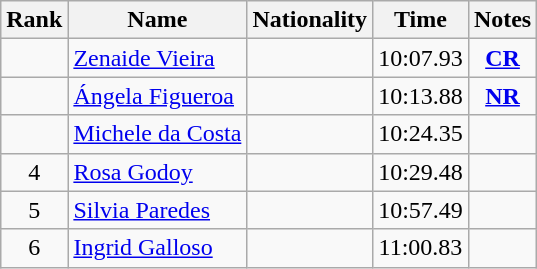<table class="wikitable sortable" style="text-align:center">
<tr>
<th>Rank</th>
<th>Name</th>
<th>Nationality</th>
<th>Time</th>
<th>Notes</th>
</tr>
<tr>
<td></td>
<td align=left><a href='#'>Zenaide Vieira</a></td>
<td align=left></td>
<td>10:07.93</td>
<td><a href='#'><strong>CR</strong></a></td>
</tr>
<tr>
<td></td>
<td align=left><a href='#'>Ángela Figueroa</a></td>
<td align=left></td>
<td>10:13.88</td>
<td><a href='#'><strong>NR</strong></a></td>
</tr>
<tr>
<td></td>
<td align=left><a href='#'>Michele da Costa</a></td>
<td align=left></td>
<td>10:24.35</td>
<td></td>
</tr>
<tr>
<td>4</td>
<td align=left><a href='#'>Rosa Godoy</a></td>
<td align=left></td>
<td>10:29.48</td>
<td></td>
</tr>
<tr>
<td>5</td>
<td align=left><a href='#'>Silvia Paredes</a></td>
<td align=left></td>
<td>10:57.49</td>
<td></td>
</tr>
<tr>
<td>6</td>
<td align=left><a href='#'>Ingrid Galloso</a></td>
<td align=left></td>
<td>11:00.83</td>
<td></td>
</tr>
</table>
